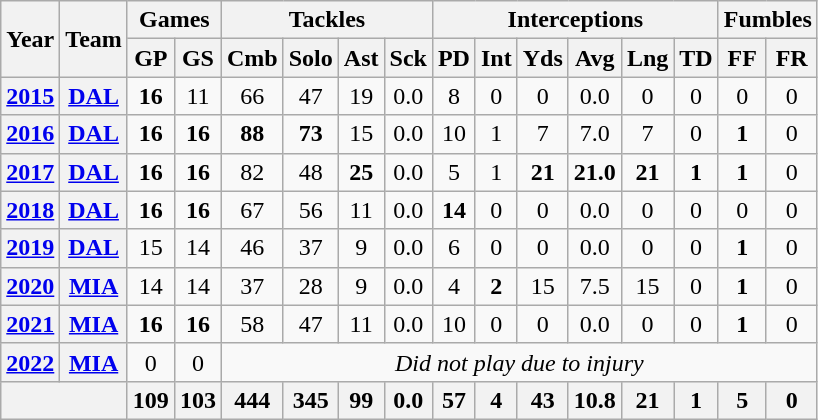<table class= "wikitable" style="text-align:center;">
<tr>
<th rowspan="2">Year</th>
<th rowspan="2">Team</th>
<th colspan="2">Games</th>
<th colspan="4">Tackles</th>
<th colspan="6">Interceptions</th>
<th colspan="2">Fumbles</th>
</tr>
<tr>
<th>GP</th>
<th>GS</th>
<th>Cmb</th>
<th>Solo</th>
<th>Ast</th>
<th>Sck</th>
<th>PD</th>
<th>Int</th>
<th>Yds</th>
<th>Avg</th>
<th>Lng</th>
<th>TD</th>
<th>FF</th>
<th>FR</th>
</tr>
<tr>
<th><a href='#'>2015</a></th>
<th><a href='#'>DAL</a></th>
<td><strong>16</strong></td>
<td>11</td>
<td>66</td>
<td>47</td>
<td>19</td>
<td>0.0</td>
<td>8</td>
<td>0</td>
<td>0</td>
<td>0.0</td>
<td>0</td>
<td>0</td>
<td>0</td>
<td>0</td>
</tr>
<tr>
<th><a href='#'>2016</a></th>
<th><a href='#'>DAL</a></th>
<td><strong>16</strong></td>
<td><strong>16</strong></td>
<td><strong>88</strong></td>
<td><strong>73</strong></td>
<td>15</td>
<td>0.0</td>
<td>10</td>
<td>1</td>
<td>7</td>
<td>7.0</td>
<td>7</td>
<td>0</td>
<td><strong>1</strong></td>
<td>0</td>
</tr>
<tr>
<th><a href='#'>2017</a></th>
<th><a href='#'>DAL</a></th>
<td><strong>16</strong></td>
<td><strong>16</strong></td>
<td>82</td>
<td>48</td>
<td><strong>25</strong></td>
<td>0.0</td>
<td>5</td>
<td>1</td>
<td><strong>21</strong></td>
<td><strong>21.0</strong></td>
<td><strong>21</strong></td>
<td><strong>1</strong></td>
<td><strong>1</strong></td>
<td>0</td>
</tr>
<tr>
<th><a href='#'>2018</a></th>
<th><a href='#'>DAL</a></th>
<td><strong>16</strong></td>
<td><strong>16</strong></td>
<td>67</td>
<td>56</td>
<td>11</td>
<td>0.0</td>
<td><strong>14</strong></td>
<td>0</td>
<td>0</td>
<td>0.0</td>
<td>0</td>
<td>0</td>
<td>0</td>
<td>0</td>
</tr>
<tr>
<th><a href='#'>2019</a></th>
<th><a href='#'>DAL</a></th>
<td>15</td>
<td>14</td>
<td>46</td>
<td>37</td>
<td>9</td>
<td>0.0</td>
<td>6</td>
<td>0</td>
<td>0</td>
<td>0.0</td>
<td>0</td>
<td>0</td>
<td><strong>1</strong></td>
<td>0</td>
</tr>
<tr>
<th><a href='#'>2020</a></th>
<th><a href='#'>MIA</a></th>
<td>14</td>
<td>14</td>
<td>37</td>
<td>28</td>
<td>9</td>
<td>0.0</td>
<td>4</td>
<td><strong>2</strong></td>
<td>15</td>
<td>7.5</td>
<td>15</td>
<td>0</td>
<td><strong>1</strong></td>
<td>0</td>
</tr>
<tr>
<th><a href='#'>2021</a></th>
<th><a href='#'>MIA</a></th>
<td><strong>16</strong></td>
<td><strong>16</strong></td>
<td>58</td>
<td>47</td>
<td>11</td>
<td>0.0</td>
<td>10</td>
<td>0</td>
<td>0</td>
<td>0.0</td>
<td>0</td>
<td>0</td>
<td><strong>1</strong></td>
<td>0</td>
</tr>
<tr>
<th><a href='#'>2022</a></th>
<th><a href='#'>MIA</a></th>
<td>0</td>
<td>0</td>
<td colspan="12"><em>Did not play due to injury</em></td>
</tr>
<tr>
<th colspan="2"></th>
<th>109</th>
<th>103</th>
<th>444</th>
<th>345</th>
<th>99</th>
<th>0.0</th>
<th>57</th>
<th>4</th>
<th>43</th>
<th>10.8</th>
<th>21</th>
<th>1</th>
<th>5</th>
<th>0</th>
</tr>
</table>
